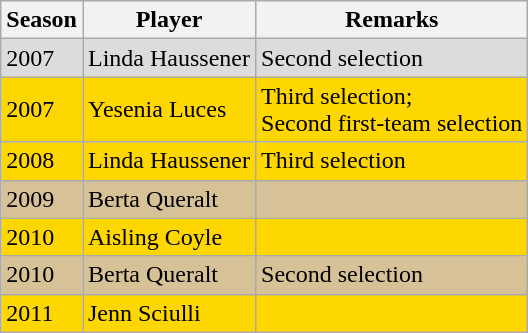<table class="wikitable">
<tr>
<th width=>Season</th>
<th width=>Player</th>
<th width=>Remarks</th>
</tr>
<tr align="left"  style="background: #dcdcdc;">
<td>2007</td>
<td>Linda Haussener</td>
<td>Second selection</td>
</tr>
<tr align="left"  style="background: #FFD700;">
<td>2007</td>
<td>Yesenia Luces</td>
<td>Third selection; <br> Second first-team selection</td>
</tr>
<tr align="left"  style="background: #FFD700;">
<td>2008</td>
<td>Linda Haussener</td>
<td>Third selection</td>
</tr>
<tr align="left"  style="background: #d7c297;">
<td>2009</td>
<td>Berta Queralt</td>
<td></td>
</tr>
<tr align="left"  style="background: #FFD700;">
<td>2010</td>
<td>Aisling Coyle</td>
<td></td>
</tr>
<tr align="left"  style="background: #d7c297;">
<td>2010</td>
<td>Berta Queralt</td>
<td>Second selection</td>
</tr>
<tr align="left"  style="background: #FFD700;">
<td>2011</td>
<td>Jenn Sciulli</td>
<td></td>
</tr>
</table>
